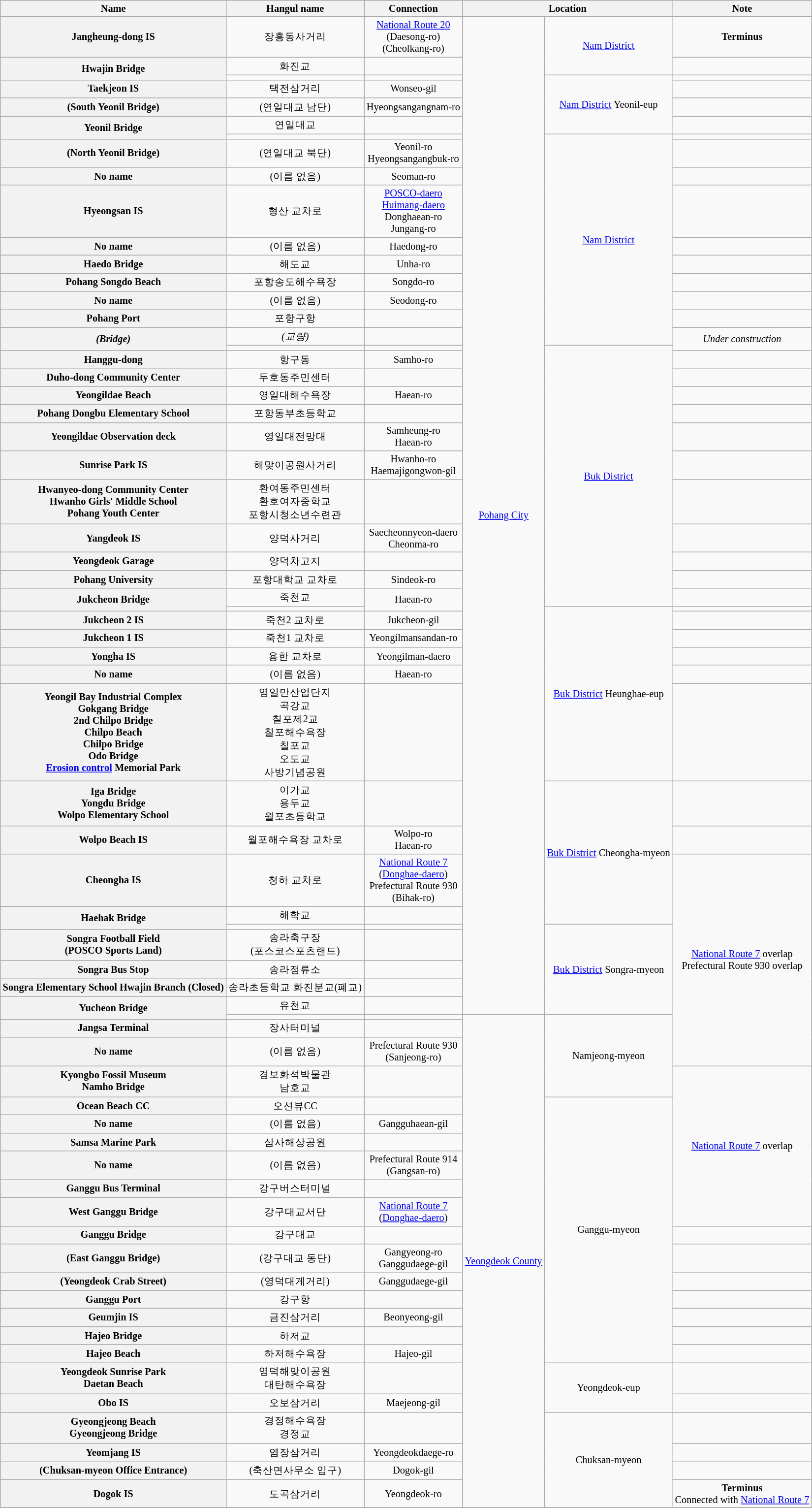<table class="wikitable" style="font-size: 85%; text-align: center;">
<tr>
<th>Name </th>
<th>Hangul name</th>
<th>Connection</th>
<th colspan="2">Location</th>
<th>Note</th>
</tr>
<tr>
<th>Jangheung-dong IS</th>
<td>장흥동사거리</td>
<td><a href='#'>National Route 20</a><br>(Daesong-ro)<br>(Cheolkang-ro)</td>
<td rowspan=43><a href='#'>Pohang City</a></td>
<td rowspan=2><a href='#'>Nam District</a></td>
<td><strong>Terminus</strong></td>
</tr>
<tr>
<th rowspan=2>Hwajin Bridge</th>
<td>화진교</td>
<td></td>
<td></td>
</tr>
<tr>
<td></td>
<td></td>
<td rowspan=4><a href='#'>Nam District</a> Yeonil-eup</td>
<td></td>
</tr>
<tr>
<th>Taekjeon IS</th>
<td>택전삼거리</td>
<td>Wonseo-gil</td>
<td></td>
</tr>
<tr>
<th>(South Yeonil Bridge)</th>
<td>(연일대교 남단)</td>
<td>Hyeongsangangnam-ro</td>
<td></td>
</tr>
<tr>
<th rowspan=2>Yeonil Bridge</th>
<td>연일대교</td>
<td></td>
<td></td>
</tr>
<tr>
<td></td>
<td></td>
<td rowspan=10><a href='#'>Nam District</a></td>
<td></td>
</tr>
<tr>
<th>(North Yeonil Bridge)</th>
<td>(연일대교 북단)</td>
<td>Yeonil-ro<br>Hyeongsangangbuk-ro</td>
<td></td>
</tr>
<tr>
<th>No name</th>
<td>(이름 없음)</td>
<td>Seoman-ro</td>
<td></td>
</tr>
<tr>
<th>Hyeongsan IS</th>
<td>형산 교차로</td>
<td><a href='#'>POSCO-daero</a><br><a href='#'>Huimang-daero</a><br>Donghaean-ro<br>Jungang-ro</td>
<td></td>
</tr>
<tr>
<th>No name</th>
<td>(이름 없음)</td>
<td>Haedong-ro</td>
<td></td>
</tr>
<tr>
<th>Haedo Bridge</th>
<td>해도교</td>
<td>Unha-ro</td>
<td></td>
</tr>
<tr>
<th>Pohang Songdo Beach</th>
<td>포항송도해수욕장</td>
<td>Songdo-ro</td>
<td></td>
</tr>
<tr>
<th>No name</th>
<td>(이름 없음)</td>
<td>Seodong-ro</td>
<td></td>
</tr>
<tr>
<th>Pohang Port</th>
<td>포항구항</td>
<td></td>
<td></td>
</tr>
<tr>
<th rowspan=2><em>(Bridge)</em></th>
<td><em>(교량)</em></td>
<td></td>
<td rowspan=2><em>Under construction</em></td>
</tr>
<tr>
<td></td>
<td></td>
<td rowspan=12><a href='#'>Buk District</a></td>
</tr>
<tr>
<th>Hanggu-dong</th>
<td>항구동</td>
<td>Samho-ro</td>
<td></td>
</tr>
<tr>
<th>Duho-dong Community Center</th>
<td>두호동주민센터</td>
<td></td>
<td></td>
</tr>
<tr>
<th>Yeongildae Beach</th>
<td>영일대해수욕장</td>
<td>Haean-ro</td>
<td></td>
</tr>
<tr>
<th>Pohang Dongbu Elementary School</th>
<td>포항동부초등학교</td>
<td></td>
<td></td>
</tr>
<tr>
<th>Yeongildae Observation deck</th>
<td>영일대전망대</td>
<td>Samheung-ro<br>Haean-ro</td>
<td></td>
</tr>
<tr>
<th>Sunrise Park IS</th>
<td>해맞이공원사거리</td>
<td>Hwanho-ro<br>Haemajigongwon-gil</td>
<td></td>
</tr>
<tr>
<th>Hwanyeo-dong Community Center<br>Hwanho Girls' Middle School<br>Pohang Youth Center</th>
<td>환여동주민센터<br>환호여자중학교<br>포항시청소년수련관</td>
<td></td>
<td></td>
</tr>
<tr>
<th>Yangdeok IS</th>
<td>양덕사거리</td>
<td>Saecheonnyeon-daero<br>Cheonma-ro</td>
<td></td>
</tr>
<tr>
<th>Yeongdeok Garage</th>
<td>양덕차고지</td>
<td></td>
<td></td>
</tr>
<tr>
<th>Pohang University</th>
<td>포항대학교 교차로</td>
<td>Sindeok-ro</td>
<td></td>
</tr>
<tr>
<th rowspan=2>Jukcheon Bridge</th>
<td>죽천교</td>
<td rowspan=2>Haean-ro</td>
<td></td>
</tr>
<tr>
<td></td>
<td rowspan=6><a href='#'>Buk District</a> Heunghae-eup</td>
<td></td>
</tr>
<tr>
<th>Jukcheon 2 IS</th>
<td>죽천2 교차로</td>
<td>Jukcheon-gil</td>
<td></td>
</tr>
<tr>
<th>Jukcheon 1 IS</th>
<td>죽천1 교차로</td>
<td>Yeongilmansandan-ro</td>
<td></td>
</tr>
<tr>
<th>Yongha IS</th>
<td>용한 교차로</td>
<td>Yeongilman-daero</td>
<td></td>
</tr>
<tr>
<th>No name</th>
<td>(이름 없음)</td>
<td>Haean-ro</td>
<td></td>
</tr>
<tr>
<th>Yeongil Bay Industrial Complex<br>Gokgang Bridge<br>2nd Chilpo Bridge<br>Chilpo Beach<br>Chilpo Bridge<br>Odo Bridge<br><a href='#'>Erosion control</a> Memorial Park</th>
<td>영일만산업단지<br>곡강교<br>칠포제2교<br>칠포해수욕장<br>칠포교<br>오도교<br>사방기념공원</td>
<td></td>
<td></td>
</tr>
<tr>
<th>Iga Bridge<br>Yongdu Bridge<br>Wolpo Elementary School</th>
<td>이가교<br>용두교<br>월포초등학교</td>
<td></td>
<td rowspan=4><a href='#'>Buk District</a> Cheongha-myeon</td>
<td></td>
</tr>
<tr>
<th>Wolpo Beach IS</th>
<td>월포해수욕장 교차로</td>
<td>Wolpo-ro<br>Haean-ro</td>
<td></td>
</tr>
<tr>
<th>Cheongha IS</th>
<td>청하 교차로</td>
<td><a href='#'>National Route 7</a><br>(<a href='#'>Donghae-daero</a>)<br>Prefectural Route 930<br>(Bihak-ro)</td>
<td rowspan=10><a href='#'>National Route 7</a> overlap<br>Prefectural Route 930 overlap</td>
</tr>
<tr>
<th rowspan=2>Haehak Bridge</th>
<td>해학교</td>
<td></td>
</tr>
<tr>
<td></td>
<td></td>
<td rowspan=5><a href='#'>Buk District</a> Songra-myeon</td>
</tr>
<tr>
<th>Songra Football Field<br>(POSCO Sports Land)</th>
<td>송라축구장<br>(포스코스포츠랜드)</td>
<td></td>
</tr>
<tr>
<th>Songra Bus Stop</th>
<td>송라정류소</td>
<td></td>
</tr>
<tr>
<th>Songra Elementary School Hwajin Branch (Closed)</th>
<td>송라초등학교 화진분교(폐교)</td>
<td></td>
</tr>
<tr>
<th rowspan=2>Yucheon Bridge</th>
<td>유천교</td>
<td></td>
</tr>
<tr>
<td></td>
<td></td>
<td rowspan=23><a href='#'>Yeongdeok County</a></td>
<td rowspan=4>Namjeong-myeon</td>
</tr>
<tr>
<th>Jangsa Terminal</th>
<td>장사터미널</td>
<td></td>
</tr>
<tr>
<th>No name</th>
<td>(이름 없음)</td>
<td>Prefectural Route 930<br>(Sanjeong-ro)</td>
</tr>
<tr>
<th>Kyongbo Fossil Museum<br>Namho Bridge</th>
<td>경보화석박물관<br>남호교</td>
<td></td>
<td rowspan=7><a href='#'>National Route 7</a> overlap</td>
</tr>
<tr>
<th>Ocean Beach CC</th>
<td>오션뷰CC</td>
<td></td>
<td rowspan=13>Ganggu-myeon</td>
</tr>
<tr>
<th>No name</th>
<td>(이름 없음)</td>
<td>Gangguhaean-gil</td>
</tr>
<tr>
<th>Samsa Marine Park</th>
<td>삼사해상공원</td>
<td></td>
</tr>
<tr>
<th>No name</th>
<td>(이름 없음)</td>
<td>Prefectural Route 914<br>(Gangsan-ro)</td>
</tr>
<tr>
<th>Ganggu Bus Terminal</th>
<td>강구버스터미널</td>
<td></td>
</tr>
<tr>
<th>West Ganggu Bridge</th>
<td>강구대교서단</td>
<td><a href='#'>National Route 7</a><br>(<a href='#'>Donghae-daero</a>)</td>
</tr>
<tr>
<th>Ganggu Bridge</th>
<td>강구대교</td>
<td></td>
<td></td>
</tr>
<tr>
<th>(East Ganggu Bridge)</th>
<td>(강구대교 동단)</td>
<td>Gangyeong-ro<br>Ganggudaege-gil</td>
<td></td>
</tr>
<tr>
<th>(Yeongdeok Crab Street)</th>
<td>(영덕대게거리)</td>
<td>Ganggudaege-gil</td>
<td></td>
</tr>
<tr>
<th>Ganggu Port</th>
<td>강구항</td>
<td></td>
<td></td>
</tr>
<tr>
<th>Geumjin IS</th>
<td>금진삼거리</td>
<td>Beonyeong-gil</td>
<td></td>
</tr>
<tr>
<th>Hajeo Bridge</th>
<td>하저교</td>
<td></td>
<td></td>
</tr>
<tr>
<th>Hajeo Beach</th>
<td>하저해수욕장</td>
<td>Hajeo-gil</td>
<td></td>
</tr>
<tr>
<th>Yeongdeok Sunrise Park<br>Daetan Beach</th>
<td>영덕해맞이공원<br>대탄해수욕장</td>
<td></td>
<td rowspan=2>Yeongdeok-eup</td>
<td></td>
</tr>
<tr>
<th>Obo IS</th>
<td>오보삼거리</td>
<td>Maejeong-gil</td>
<td></td>
</tr>
<tr>
<th>Gyeongjeong Beach<br>Gyeongjeong Bridge</th>
<td>경정해수욕장<br>경정교</td>
<td></td>
<td rowspan=4>Chuksan-myeon</td>
<td></td>
</tr>
<tr>
<th>Yeomjang IS</th>
<td>염장삼거리</td>
<td>Yeongdeokdaege-ro</td>
<td></td>
</tr>
<tr>
<th>(Chuksan-myeon Office Entrance)</th>
<td>(축산면사무소 입구)</td>
<td>Dogok-gil</td>
<td></td>
</tr>
<tr>
<th>Dogok IS</th>
<td>도곡삼거리</td>
<td>Yeongdeok-ro</td>
<td><strong>Terminus</strong><br>Connected with <a href='#'>National Route 7</a></td>
</tr>
<tr>
</tr>
</table>
